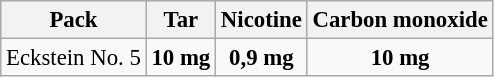<table class="wikitable" style="font-size: 95%;text-align:center">
<tr>
<th>Pack</th>
<th>Tar</th>
<th>Nicotine</th>
<th>Carbon monoxide</th>
</tr>
<tr>
<td>Eckstein No. 5</td>
<td><strong>10 mg</strong></td>
<td><strong>0,9 mg</strong></td>
<td><strong>10 mg</strong></td>
</tr>
</table>
